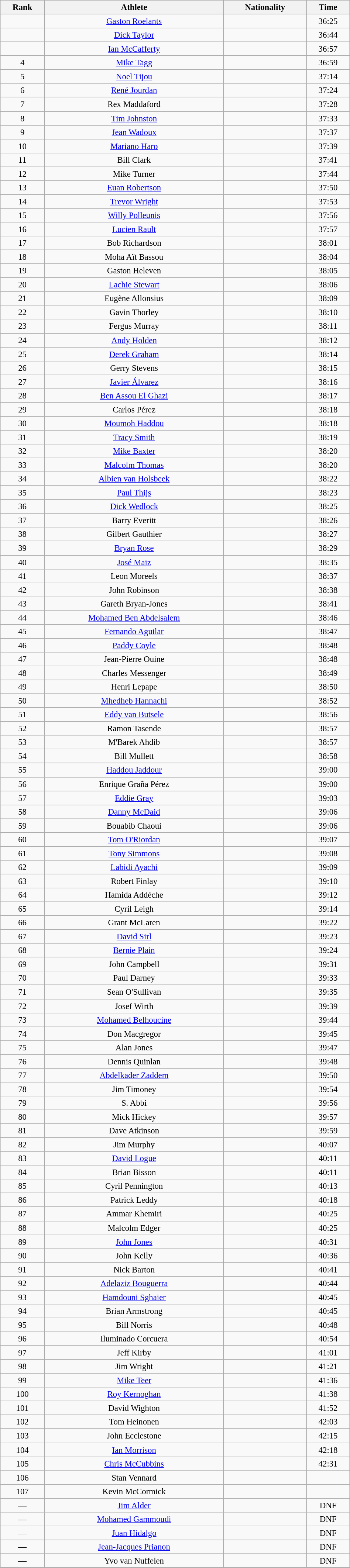<table class="wikitable sortable" style=" text-align:center; font-size:95%;" width="50%">
<tr>
<th>Rank</th>
<th>Athlete</th>
<th>Nationality</th>
<th>Time</th>
</tr>
<tr>
<td align=center></td>
<td><a href='#'>Gaston Roelants</a></td>
<td></td>
<td>36:25</td>
</tr>
<tr>
<td align=center></td>
<td><a href='#'>Dick Taylor</a></td>
<td></td>
<td>36:44</td>
</tr>
<tr>
<td align=center></td>
<td><a href='#'>Ian McCafferty</a></td>
<td></td>
<td>36:57</td>
</tr>
<tr>
<td align=center>4</td>
<td><a href='#'>Mike Tagg</a></td>
<td></td>
<td>36:59</td>
</tr>
<tr>
<td align=center>5</td>
<td><a href='#'>Noel Tijou</a></td>
<td></td>
<td>37:14</td>
</tr>
<tr>
<td align=center>6</td>
<td><a href='#'>René Jourdan</a></td>
<td></td>
<td>37:24</td>
</tr>
<tr>
<td align=center>7</td>
<td>Rex Maddaford</td>
<td></td>
<td>37:28</td>
</tr>
<tr>
<td align=center>8</td>
<td><a href='#'>Tim Johnston</a></td>
<td></td>
<td>37:33</td>
</tr>
<tr>
<td align=center>9</td>
<td><a href='#'>Jean Wadoux</a></td>
<td></td>
<td>37:37</td>
</tr>
<tr>
<td align=center>10</td>
<td><a href='#'>Mariano Haro</a></td>
<td></td>
<td>37:39</td>
</tr>
<tr>
<td align=center>11</td>
<td>Bill Clark</td>
<td></td>
<td>37:41</td>
</tr>
<tr>
<td align=center>12</td>
<td>Mike Turner</td>
<td></td>
<td>37:44</td>
</tr>
<tr>
<td align=center>13</td>
<td><a href='#'>Euan Robertson</a></td>
<td></td>
<td>37:50</td>
</tr>
<tr>
<td align=center>14</td>
<td><a href='#'>Trevor Wright</a></td>
<td></td>
<td>37:53</td>
</tr>
<tr>
<td align=center>15</td>
<td><a href='#'>Willy Polleunis</a></td>
<td></td>
<td>37:56</td>
</tr>
<tr>
<td align=center>16</td>
<td><a href='#'>Lucien Rault</a></td>
<td></td>
<td>37:57</td>
</tr>
<tr>
<td align=center>17</td>
<td>Bob Richardson</td>
<td></td>
<td>38:01</td>
</tr>
<tr>
<td align=center>18</td>
<td>Moha Aït Bassou</td>
<td></td>
<td>38:04</td>
</tr>
<tr>
<td align=center>19</td>
<td>Gaston Heleven</td>
<td></td>
<td>38:05</td>
</tr>
<tr>
<td align=center>20</td>
<td><a href='#'>Lachie Stewart</a></td>
<td></td>
<td>38:06</td>
</tr>
<tr>
<td align=center>21</td>
<td>Eugène Allonsius</td>
<td></td>
<td>38:09</td>
</tr>
<tr>
<td align=center>22</td>
<td>Gavin Thorley</td>
<td></td>
<td>38:10</td>
</tr>
<tr>
<td align=center>23</td>
<td>Fergus Murray</td>
<td></td>
<td>38:11</td>
</tr>
<tr>
<td align=center>24</td>
<td><a href='#'>Andy Holden</a></td>
<td></td>
<td>38:12</td>
</tr>
<tr>
<td align=center>25</td>
<td><a href='#'>Derek Graham</a></td>
<td></td>
<td>38:14</td>
</tr>
<tr>
<td align=center>26</td>
<td>Gerry Stevens</td>
<td></td>
<td>38:15</td>
</tr>
<tr>
<td align=center>27</td>
<td><a href='#'>Javier Álvarez</a></td>
<td></td>
<td>38:16</td>
</tr>
<tr>
<td align=center>28</td>
<td><a href='#'>Ben Assou El Ghazi</a></td>
<td></td>
<td>38:17</td>
</tr>
<tr>
<td align=center>29</td>
<td>Carlos Pérez</td>
<td></td>
<td>38:18</td>
</tr>
<tr>
<td align=center>30</td>
<td><a href='#'>Moumoh Haddou</a></td>
<td></td>
<td>38:18</td>
</tr>
<tr>
<td align=center>31</td>
<td><a href='#'>Tracy Smith</a></td>
<td></td>
<td>38:19</td>
</tr>
<tr>
<td align=center>32</td>
<td><a href='#'>Mike Baxter</a></td>
<td></td>
<td>38:20</td>
</tr>
<tr>
<td align=center>33</td>
<td><a href='#'>Malcolm Thomas</a></td>
<td></td>
<td>38:20</td>
</tr>
<tr>
<td align=center>34</td>
<td><a href='#'>Albien van Holsbeek</a></td>
<td></td>
<td>38:22</td>
</tr>
<tr>
<td align=center>35</td>
<td><a href='#'>Paul Thijs</a></td>
<td></td>
<td>38:23</td>
</tr>
<tr>
<td align=center>36</td>
<td><a href='#'>Dick Wedlock</a></td>
<td></td>
<td>38:25</td>
</tr>
<tr>
<td align=center>37</td>
<td>Barry Everitt</td>
<td></td>
<td>38:26</td>
</tr>
<tr>
<td align=center>38</td>
<td>Gilbert Gauthier</td>
<td></td>
<td>38:27</td>
</tr>
<tr>
<td align=center>39</td>
<td><a href='#'>Bryan Rose</a></td>
<td></td>
<td>38:29</td>
</tr>
<tr>
<td align=center>40</td>
<td><a href='#'>José Maiz</a></td>
<td></td>
<td>38:35</td>
</tr>
<tr>
<td align=center>41</td>
<td>Leon Moreels</td>
<td></td>
<td>38:37</td>
</tr>
<tr>
<td align=center>42</td>
<td>John Robinson</td>
<td></td>
<td>38:38</td>
</tr>
<tr>
<td align=center>43</td>
<td>Gareth Bryan-Jones</td>
<td></td>
<td>38:41</td>
</tr>
<tr>
<td align=center>44</td>
<td><a href='#'>Mohamed Ben Abdelsalem</a></td>
<td></td>
<td>38:46</td>
</tr>
<tr>
<td align=center>45</td>
<td><a href='#'>Fernando Aguilar</a></td>
<td></td>
<td>38:47</td>
</tr>
<tr>
<td align=center>46</td>
<td><a href='#'>Paddy Coyle</a></td>
<td></td>
<td>38:48</td>
</tr>
<tr>
<td align=center>47</td>
<td>Jean-Pierre Ouine</td>
<td></td>
<td>38:48</td>
</tr>
<tr>
<td align=center>48</td>
<td>Charles Messenger</td>
<td></td>
<td>38:49</td>
</tr>
<tr>
<td align=center>49</td>
<td>Henri Lepape</td>
<td></td>
<td>38:50</td>
</tr>
<tr>
<td align=center>50</td>
<td><a href='#'>Mhedheb Hannachi</a></td>
<td></td>
<td>38:52</td>
</tr>
<tr>
<td align=center>51</td>
<td><a href='#'>Eddy van Butsele</a></td>
<td></td>
<td>38:56</td>
</tr>
<tr>
<td align=center>52</td>
<td>Ramon Tasende</td>
<td></td>
<td>38:57</td>
</tr>
<tr>
<td align=center>53</td>
<td>M'Barek Ahdib</td>
<td></td>
<td>38:57</td>
</tr>
<tr>
<td align=center>54</td>
<td>Bill Mullett</td>
<td></td>
<td>38:58</td>
</tr>
<tr>
<td align=center>55</td>
<td><a href='#'>Haddou Jaddour</a></td>
<td></td>
<td>39:00</td>
</tr>
<tr>
<td align=center>56</td>
<td>Enrique Graña Pérez</td>
<td></td>
<td>39:00</td>
</tr>
<tr>
<td align=center>57</td>
<td><a href='#'>Eddie Gray</a></td>
<td></td>
<td>39:03</td>
</tr>
<tr>
<td align=center>58</td>
<td><a href='#'>Danny McDaid</a></td>
<td></td>
<td>39:06</td>
</tr>
<tr>
<td align=center>59</td>
<td>Bouabib Chaoui</td>
<td></td>
<td>39:06</td>
</tr>
<tr>
<td align=center>60</td>
<td><a href='#'>Tom O'Riordan</a></td>
<td></td>
<td>39:07</td>
</tr>
<tr>
<td align=center>61</td>
<td><a href='#'>Tony Simmons</a></td>
<td></td>
<td>39:08</td>
</tr>
<tr>
<td align=center>62</td>
<td><a href='#'>Labidi Ayachi</a></td>
<td></td>
<td>39:09</td>
</tr>
<tr>
<td align=center>63</td>
<td>Robert Finlay</td>
<td></td>
<td>39:10</td>
</tr>
<tr>
<td align=center>64</td>
<td>Hamida Addéche</td>
<td></td>
<td>39:12</td>
</tr>
<tr>
<td align=center>65</td>
<td>Cyril Leigh</td>
<td></td>
<td>39:14</td>
</tr>
<tr>
<td align=center>66</td>
<td>Grant McLaren</td>
<td></td>
<td>39:22</td>
</tr>
<tr>
<td align=center>67</td>
<td><a href='#'>David Sirl</a></td>
<td></td>
<td>39:23</td>
</tr>
<tr>
<td align=center>68</td>
<td><a href='#'>Bernie Plain</a></td>
<td></td>
<td>39:24</td>
</tr>
<tr>
<td align=center>69</td>
<td>John Campbell</td>
<td></td>
<td>39:31</td>
</tr>
<tr>
<td align=center>70</td>
<td>Paul Darney</td>
<td></td>
<td>39:33</td>
</tr>
<tr>
<td align=center>71</td>
<td>Sean O'Sullivan</td>
<td></td>
<td>39:35</td>
</tr>
<tr>
<td align=center>72</td>
<td>Josef Wirth</td>
<td></td>
<td>39:39</td>
</tr>
<tr>
<td align=center>73</td>
<td><a href='#'>Mohamed Belhoucine</a></td>
<td></td>
<td>39:44</td>
</tr>
<tr>
<td align=center>74</td>
<td>Don Macgregor</td>
<td></td>
<td>39:45</td>
</tr>
<tr>
<td align=center>75</td>
<td>Alan Jones</td>
<td></td>
<td>39:47</td>
</tr>
<tr>
<td align=center>76</td>
<td>Dennis Quinlan</td>
<td></td>
<td>39:48</td>
</tr>
<tr>
<td align=center>77</td>
<td><a href='#'>Abdelkader Zaddem</a></td>
<td></td>
<td>39:50</td>
</tr>
<tr>
<td align=center>78</td>
<td>Jim Timoney</td>
<td></td>
<td>39:54</td>
</tr>
<tr>
<td align=center>79</td>
<td>S. Abbi</td>
<td></td>
<td>39:56</td>
</tr>
<tr>
<td align=center>80</td>
<td>Mick Hickey</td>
<td></td>
<td>39:57</td>
</tr>
<tr>
<td align=center>81</td>
<td>Dave Atkinson</td>
<td></td>
<td>39:59</td>
</tr>
<tr>
<td align=center>82</td>
<td>Jim Murphy</td>
<td></td>
<td>40:07</td>
</tr>
<tr>
<td align=center>83</td>
<td><a href='#'>David Logue</a></td>
<td></td>
<td>40:11</td>
</tr>
<tr>
<td align=center>84</td>
<td>Brian Bisson</td>
<td></td>
<td>40:11</td>
</tr>
<tr>
<td align=center>85</td>
<td>Cyril Pennington</td>
<td></td>
<td>40:13</td>
</tr>
<tr>
<td align=center>86</td>
<td>Patrick Leddy</td>
<td></td>
<td>40:18</td>
</tr>
<tr>
<td align=center>87</td>
<td>Ammar Khemiri</td>
<td></td>
<td>40:25</td>
</tr>
<tr>
<td align=center>88</td>
<td>Malcolm Edger</td>
<td></td>
<td>40:25</td>
</tr>
<tr>
<td align=center>89</td>
<td><a href='#'>John Jones</a></td>
<td></td>
<td>40:31</td>
</tr>
<tr>
<td align=center>90</td>
<td>John Kelly</td>
<td></td>
<td>40:36</td>
</tr>
<tr>
<td align=center>91</td>
<td>Nick Barton</td>
<td></td>
<td>40:41</td>
</tr>
<tr>
<td align=center>92</td>
<td><a href='#'>Adelaziz Bouguerra</a></td>
<td></td>
<td>40:44</td>
</tr>
<tr>
<td align=center>93</td>
<td><a href='#'>Hamdouni Sghaier</a></td>
<td></td>
<td>40:45</td>
</tr>
<tr>
<td align=center>94</td>
<td>Brian Armstrong</td>
<td></td>
<td>40:45</td>
</tr>
<tr>
<td align=center>95</td>
<td>Bill Norris</td>
<td></td>
<td>40:48</td>
</tr>
<tr>
<td align=center>96</td>
<td>Iluminado Corcuera</td>
<td></td>
<td>40:54</td>
</tr>
<tr>
<td align=center>97</td>
<td>Jeff Kirby</td>
<td></td>
<td>41:01</td>
</tr>
<tr>
<td align=center>98</td>
<td>Jim Wright</td>
<td></td>
<td>41:21</td>
</tr>
<tr>
<td align=center>99</td>
<td><a href='#'>Mike Teer</a></td>
<td></td>
<td>41:36</td>
</tr>
<tr>
<td align=center>100</td>
<td><a href='#'>Roy Kernoghan</a></td>
<td></td>
<td>41:38</td>
</tr>
<tr>
<td align=center>101</td>
<td>David Wighton</td>
<td></td>
<td>41:52</td>
</tr>
<tr>
<td align=center>102</td>
<td>Tom Heinonen</td>
<td></td>
<td>42:03</td>
</tr>
<tr>
<td align=center>103</td>
<td>John Ecclestone</td>
<td></td>
<td>42:15</td>
</tr>
<tr>
<td align=center>104</td>
<td><a href='#'>Ian Morrison</a></td>
<td></td>
<td>42:18</td>
</tr>
<tr>
<td align=center>105</td>
<td><a href='#'>Chris McCubbins</a></td>
<td></td>
<td>42:31</td>
</tr>
<tr>
<td align=center>106</td>
<td>Stan Vennard</td>
<td></td>
<td></td>
</tr>
<tr>
<td align=center>107</td>
<td>Kevin McCormick</td>
<td></td>
<td></td>
</tr>
<tr>
<td align=center>—</td>
<td><a href='#'>Jim Alder</a></td>
<td></td>
<td>DNF</td>
</tr>
<tr>
<td align=center>—</td>
<td><a href='#'>Mohamed Gammoudi</a></td>
<td></td>
<td>DNF</td>
</tr>
<tr>
<td align=center>—</td>
<td><a href='#'>Juan Hidalgo</a></td>
<td></td>
<td>DNF</td>
</tr>
<tr>
<td align=center>—</td>
<td><a href='#'>Jean-Jacques Prianon</a></td>
<td></td>
<td>DNF</td>
</tr>
<tr>
<td align=center>—</td>
<td>Yvo van Nuffelen</td>
<td></td>
<td>DNF</td>
</tr>
</table>
